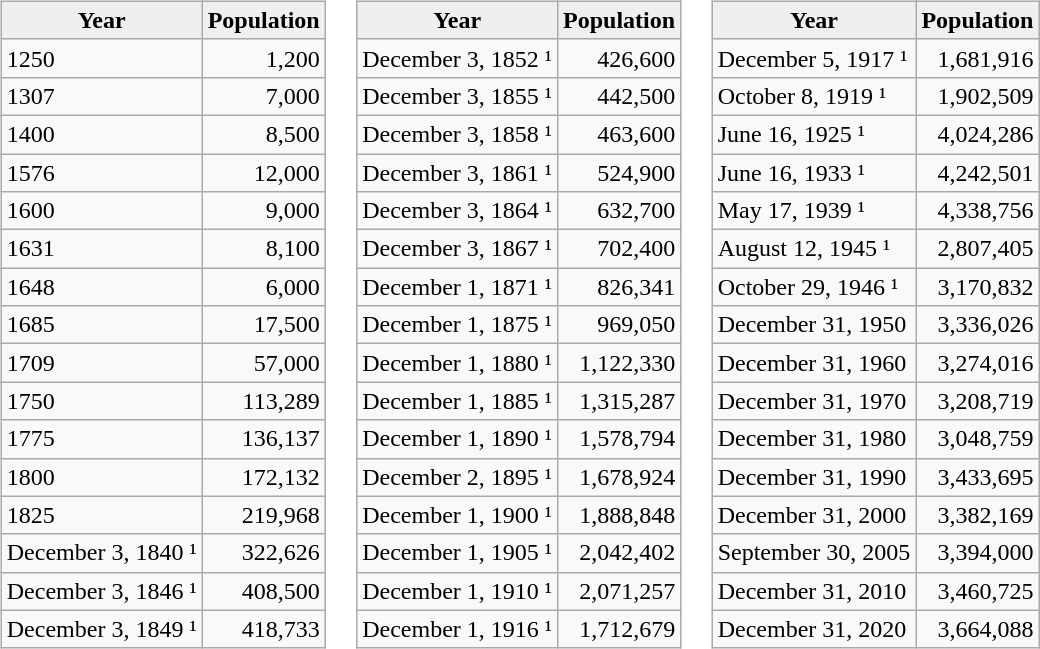<table>
<tr>
<td valign="top"><br><table class="wikitable">
<tr>
<th style="background:#efefef;">Year</th>
<th style="background:#efefef;">Population</th>
</tr>
<tr>
<td>1250</td>
<td style="text-align:right;">1,200</td>
</tr>
<tr>
<td>1307</td>
<td style="text-align:right;">7,000</td>
</tr>
<tr>
<td>1400</td>
<td style="text-align:right;">8,500</td>
</tr>
<tr>
<td>1576</td>
<td style="text-align:right;">12,000</td>
</tr>
<tr>
<td>1600</td>
<td style="text-align:right;">9,000</td>
</tr>
<tr>
<td>1631</td>
<td style="text-align:right;">8,100</td>
</tr>
<tr>
<td>1648</td>
<td style="text-align:right;">6,000</td>
</tr>
<tr>
<td>1685</td>
<td style="text-align:right;">17,500</td>
</tr>
<tr>
<td>1709</td>
<td style="text-align:right;">57,000</td>
</tr>
<tr>
<td>1750</td>
<td style="text-align:right;">113,289</td>
</tr>
<tr>
<td>1775</td>
<td style="text-align:right;">136,137</td>
</tr>
<tr>
<td>1800</td>
<td style="text-align:right;">172,132</td>
</tr>
<tr>
<td>1825</td>
<td style="text-align:right;">219,968</td>
</tr>
<tr>
<td>December 3, 1840 ¹</td>
<td style="text-align:right;">322,626</td>
</tr>
<tr>
<td>December 3, 1846 ¹</td>
<td style="text-align:right;">408,500</td>
</tr>
<tr>
<td>December 3, 1849 ¹</td>
<td style="text-align:right;">418,733</td>
</tr>
</table>
</td>
<td valign="top"><br><table class="wikitable">
<tr>
<th style="background:#efefef;">Year</th>
<th style="background:#efefef;">Population</th>
</tr>
<tr>
<td>December 3, 1852 ¹</td>
<td style="text-align:right;">426,600</td>
</tr>
<tr>
<td>December 3, 1855 ¹</td>
<td style="text-align:right;">442,500</td>
</tr>
<tr>
<td>December 3, 1858 ¹</td>
<td style="text-align:right;">463,600</td>
</tr>
<tr>
<td>December 3, 1861 ¹</td>
<td style="text-align:right;">524,900</td>
</tr>
<tr>
<td>December 3, 1864 ¹</td>
<td style="text-align:right;">632,700</td>
</tr>
<tr>
<td>December 3, 1867 ¹</td>
<td style="text-align:right;">702,400</td>
</tr>
<tr>
<td>December 1, 1871 ¹</td>
<td style="text-align:right;">826,341</td>
</tr>
<tr>
<td>December 1, 1875 ¹</td>
<td style="text-align:right;">969,050</td>
</tr>
<tr>
<td>December 1, 1880 ¹</td>
<td style="text-align:right;">1,122,330</td>
</tr>
<tr>
<td>December 1, 1885 ¹</td>
<td style="text-align:right;">1,315,287</td>
</tr>
<tr>
<td>December 1, 1890 ¹</td>
<td style="text-align:right;">1,578,794</td>
</tr>
<tr>
<td>December 2, 1895 ¹</td>
<td style="text-align:right;">1,678,924</td>
</tr>
<tr>
<td>December 1, 1900 ¹</td>
<td style="text-align:right;">1,888,848</td>
</tr>
<tr>
<td>December 1, 1905 ¹</td>
<td style="text-align:right;">2,042,402</td>
</tr>
<tr>
<td>December 1, 1910 ¹</td>
<td style="text-align:right;">2,071,257</td>
</tr>
<tr>
<td>December 1, 1916 ¹</td>
<td style="text-align:right;">1,712,679</td>
</tr>
</table>
</td>
<td valign="top"><br><table class="wikitable">
<tr>
<th style="background:#efefef;">Year</th>
<th style="background:#efefef;">Population</th>
</tr>
<tr>
<td>December 5, 1917 ¹</td>
<td style="text-align:right;">1,681,916</td>
</tr>
<tr>
<td>October 8, 1919 ¹</td>
<td style="text-align:right;">1,902,509</td>
</tr>
<tr>
<td>June 16, 1925 ¹</td>
<td style="text-align:right;">4,024,286</td>
</tr>
<tr>
<td>June 16, 1933 ¹</td>
<td style="text-align:right;">4,242,501</td>
</tr>
<tr>
<td>May 17, 1939 ¹</td>
<td style="text-align:right;">4,338,756</td>
</tr>
<tr>
<td>August 12, 1945 ¹</td>
<td style="text-align:right;">2,807,405</td>
</tr>
<tr>
<td>October 29, 1946 ¹</td>
<td style="text-align:right;">3,170,832</td>
</tr>
<tr>
<td>December 31, 1950</td>
<td style="text-align:right;">3,336,026</td>
</tr>
<tr>
<td>December 31, 1960</td>
<td style="text-align:right;">3,274,016</td>
</tr>
<tr>
<td>December 31, 1970</td>
<td style="text-align:right;">3,208,719</td>
</tr>
<tr>
<td>December 31, 1980</td>
<td style="text-align:right;">3,048,759</td>
</tr>
<tr>
<td>December 31, 1990</td>
<td style="text-align:right;">3,433,695</td>
</tr>
<tr>
<td>December 31, 2000</td>
<td style="text-align:right;">3,382,169</td>
</tr>
<tr>
<td>September 30, 2005</td>
<td style="text-align:right;">3,394,000</td>
</tr>
<tr>
<td>December 31, 2010</td>
<td style="text-align:right;">3,460,725</td>
</tr>
<tr>
<td>December 31, 2020</td>
<td style="text-align:right;">3,664,088</td>
</tr>
</table>
</td>
</tr>
</table>
